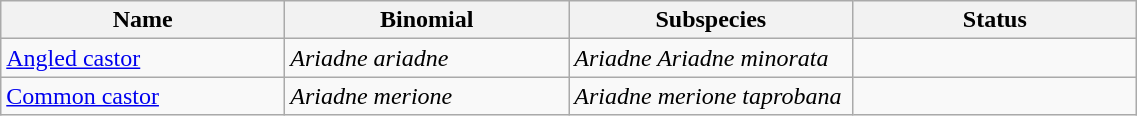<table width=60% class="wikitable">
<tr>
<th width=20%>Name</th>
<th width=20%>Binomial</th>
<th width=20%>Subspecies</th>
<th width=20%>Status</th>
</tr>
<tr>
<td><a href='#'>Angled castor</a><br></td>
<td><em>Ariadne ariadne</em></td>
<td><em>Ariadne Ariadne minorata</em></td>
<td></td>
</tr>
<tr>
<td><a href='#'>Common castor</a><br>
</td>
<td><em>Ariadne merione</em></td>
<td><em>Ariadne merione taprobana</em></td>
<td></td>
</tr>
</table>
